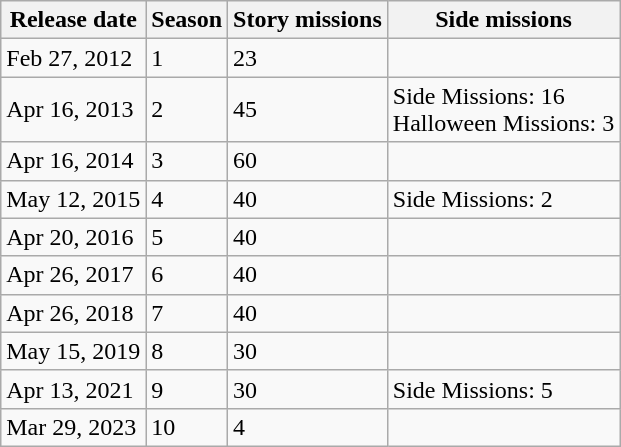<table class="wikitable">
<tr>
<th>Release date</th>
<th>Season</th>
<th>Story missions</th>
<th>Side missions</th>
</tr>
<tr>
<td>Feb 27, 2012</td>
<td>1</td>
<td>23</td>
<td></td>
</tr>
<tr>
<td>Apr 16, 2013</td>
<td>2</td>
<td>45</td>
<td>Side Missions: 16<br>Halloween Missions: 3</td>
</tr>
<tr>
<td>Apr 16, 2014</td>
<td>3</td>
<td>60</td>
<td></td>
</tr>
<tr>
<td>May 12, 2015</td>
<td>4</td>
<td>40</td>
<td>Side Missions: 2</td>
</tr>
<tr>
<td>Apr 20, 2016</td>
<td>5</td>
<td>40</td>
<td></td>
</tr>
<tr>
<td>Apr 26, 2017</td>
<td>6</td>
<td>40</td>
<td></td>
</tr>
<tr>
<td>Apr 26, 2018</td>
<td>7</td>
<td>40</td>
<td></td>
</tr>
<tr>
<td>May 15, 2019</td>
<td>8</td>
<td>30</td>
<td></td>
</tr>
<tr>
<td>Apr 13, 2021</td>
<td>9</td>
<td>30</td>
<td>Side Missions: 5</td>
</tr>
<tr>
<td>Mar 29, 2023</td>
<td>10</td>
<td>4</td>
<td></td>
</tr>
</table>
